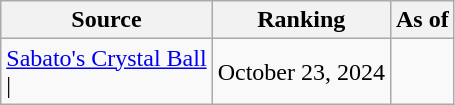<table class="wikitable" style="text-align:center">
<tr>
<th>Source</th>
<th>Ranking</th>
<th>As of</th>
</tr>
<tr>
<td align=left><a href='#'>Sabato's Crystal Ball</a><br>| </td>
<td>October 23, 2024</td>
</tr>
</table>
